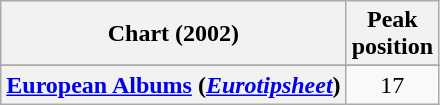<table class="wikitable sortable plainrowheaders">
<tr>
<th>Chart (2002)</th>
<th>Peak<br> position</th>
</tr>
<tr>
</tr>
<tr>
</tr>
<tr>
</tr>
<tr>
</tr>
<tr>
</tr>
<tr>
</tr>
<tr>
</tr>
<tr>
</tr>
<tr>
</tr>
<tr>
</tr>
<tr>
</tr>
<tr>
</tr>
<tr>
</tr>
<tr>
</tr>
<tr>
</tr>
<tr>
</tr>
<tr>
</tr>
<tr>
</tr>
<tr>
<th scope="row"><a href='#'>European Albums</a> (<em><a href='#'>Eurotipsheet</a></em>)</th>
<td style="text-align:center;">17</td>
</tr>
</table>
